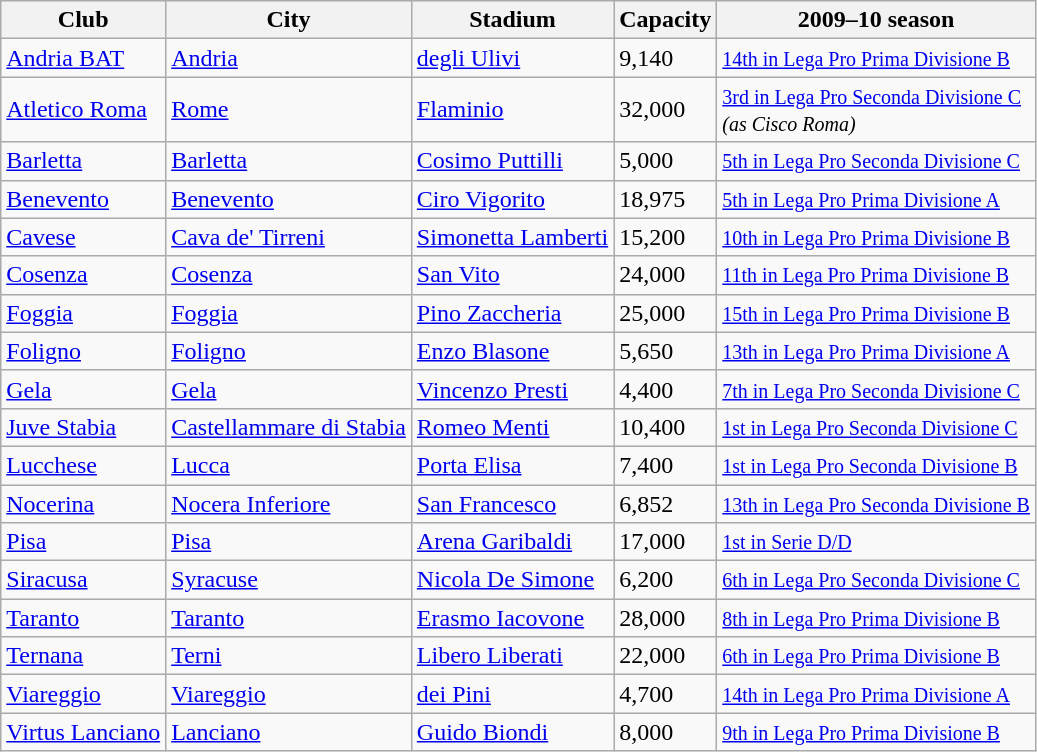<table class="wikitable sortable">
<tr>
<th>Club</th>
<th>City</th>
<th>Stadium</th>
<th>Capacity</th>
<th>2009–10 season</th>
</tr>
<tr>
<td><a href='#'>Andria BAT</a></td>
<td><a href='#'>Andria</a></td>
<td><a href='#'>degli Ulivi</a></td>
<td>9,140</td>
<td><small><a href='#'>14th in Lega Pro Prima Divisione B</a></small></td>
</tr>
<tr>
<td><a href='#'>Atletico Roma</a></td>
<td><a href='#'>Rome</a></td>
<td><a href='#'>Flaminio</a></td>
<td>32,000</td>
<td><small><a href='#'>3rd in Lega Pro Seconda Divisione C</a></small><br><small><em>(as Cisco Roma)</em></small></td>
</tr>
<tr>
<td><a href='#'>Barletta</a></td>
<td><a href='#'>Barletta</a></td>
<td><a href='#'>Cosimo Puttilli</a></td>
<td>5,000</td>
<td><small><a href='#'>5th in Lega Pro Seconda Divisione C</a></small></td>
</tr>
<tr>
<td><a href='#'>Benevento</a></td>
<td><a href='#'>Benevento</a></td>
<td><a href='#'>Ciro Vigorito</a></td>
<td>18,975</td>
<td><small><a href='#'>5th in Lega Pro Prima Divisione A</a></small></td>
</tr>
<tr>
<td><a href='#'>Cavese</a></td>
<td><a href='#'>Cava de' Tirreni</a></td>
<td><a href='#'>Simonetta Lamberti</a></td>
<td>15,200</td>
<td><small> <a href='#'>10th in Lega Pro Prima Divisione B</a></small></td>
</tr>
<tr>
<td><a href='#'>Cosenza</a></td>
<td><a href='#'>Cosenza</a></td>
<td><a href='#'>San Vito</a></td>
<td>24,000</td>
<td><small><a href='#'>11th in Lega Pro Prima Divisione B</a></small></td>
</tr>
<tr>
<td><a href='#'>Foggia</a></td>
<td><a href='#'>Foggia</a></td>
<td><a href='#'>Pino Zaccheria</a></td>
<td>25,000</td>
<td><small> <a href='#'>15th in Lega Pro Prima Divisione B</a></small></td>
</tr>
<tr>
<td><a href='#'>Foligno</a></td>
<td><a href='#'>Foligno</a></td>
<td><a href='#'>Enzo Blasone</a></td>
<td>5,650</td>
<td><small> <a href='#'>13th in Lega Pro Prima Divisione A</a></small></td>
</tr>
<tr>
<td><a href='#'>Gela</a></td>
<td><a href='#'>Gela</a></td>
<td><a href='#'>Vincenzo Presti</a></td>
<td>4,400</td>
<td><small><a href='#'>7th in Lega Pro Seconda Divisione C</a></small></td>
</tr>
<tr>
<td><a href='#'>Juve Stabia</a></td>
<td><a href='#'>Castellammare di Stabia</a></td>
<td><a href='#'>Romeo Menti</a></td>
<td>10,400</td>
<td><small> <a href='#'>1st in Lega Pro Seconda Divisione C</a></small></td>
</tr>
<tr>
<td><a href='#'>Lucchese</a></td>
<td><a href='#'>Lucca</a></td>
<td><a href='#'>Porta Elisa</a></td>
<td>7,400</td>
<td><small> <a href='#'>1st in Lega Pro Seconda Divisione B</a></small></td>
</tr>
<tr>
<td><a href='#'>Nocerina</a></td>
<td><a href='#'>Nocera Inferiore</a></td>
<td><a href='#'>San Francesco</a></td>
<td>6,852</td>
<td><small> <a href='#'>13th in Lega Pro Seconda Divisione B</a></small></td>
</tr>
<tr>
<td><a href='#'>Pisa</a></td>
<td><a href='#'>Pisa</a></td>
<td><a href='#'>Arena Garibaldi</a></td>
<td>17,000</td>
<td><small><a href='#'>1st in Serie D/D</a></small></td>
</tr>
<tr>
<td><a href='#'>Siracusa</a></td>
<td><a href='#'>Syracuse</a></td>
<td><a href='#'>Nicola De Simone</a></td>
<td>6,200</td>
<td><small><a href='#'>6th in Lega Pro Seconda Divisione C</a></small></td>
</tr>
<tr>
<td><a href='#'>Taranto</a></td>
<td><a href='#'>Taranto</a></td>
<td><a href='#'>Erasmo Iacovone</a></td>
<td>28,000</td>
<td><small> <a href='#'>8th in Lega Pro Prima Divisione B</a></small></td>
</tr>
<tr>
<td><a href='#'>Ternana</a></td>
<td><a href='#'>Terni</a></td>
<td><a href='#'>Libero Liberati</a></td>
<td>22,000</td>
<td><small> <a href='#'>6th in Lega Pro Prima Divisione B</a></small></td>
</tr>
<tr>
<td><a href='#'>Viareggio</a></td>
<td><a href='#'>Viareggio</a></td>
<td><a href='#'>dei Pini</a></td>
<td>4,700</td>
<td><small><a href='#'>14th in Lega Pro Prima Divisione A</a></small></td>
</tr>
<tr>
<td><a href='#'>Virtus Lanciano</a></td>
<td><a href='#'>Lanciano</a></td>
<td><a href='#'>Guido Biondi</a></td>
<td>8,000</td>
<td><small><a href='#'>9th in Lega Pro Prima Divisione B</a></small></td>
</tr>
</table>
